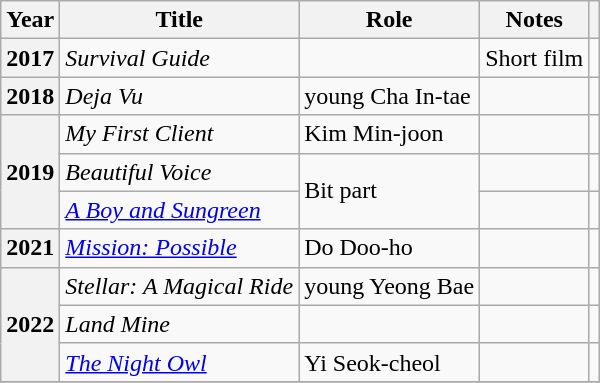<table class="wikitable sortable plainrowheaders">
<tr>
<th scope="col">Year</th>
<th scope="col">Title</th>
<th scope="col">Role</th>
<th scope="col">Notes</th>
<th scope="col" class="unsortable"></th>
</tr>
<tr>
<th scope="row">2017</th>
<td><em>Survival Guide</em></td>
<td></td>
<td>Short film</td>
<td></td>
</tr>
<tr>
<th scope="row">2018</th>
<td><em>Deja Vu</em></td>
<td>young Cha In-tae</td>
<td></td>
<td></td>
</tr>
<tr>
<th scope="row" rowspan="3">2019</th>
<td><em>My First Client</em></td>
<td>Kim Min-joon</td>
<td></td>
<td></td>
</tr>
<tr>
<td><em>Beautiful Voice</em></td>
<td rowspan="2">Bit part</td>
<td></td>
<td></td>
</tr>
<tr>
<td><em><a href='#'>A Boy and Sungreen</a></em></td>
<td></td>
<td></td>
</tr>
<tr>
<th scope="row">2021</th>
<td><em><a href='#'>Mission: Possible</a></em></td>
<td>Do Doo-ho</td>
<td></td>
<td></td>
</tr>
<tr>
<th scope="row" rowspan="3">2022</th>
<td><em>Stellar: A Magical Ride</em></td>
<td>young Yeong Bae</td>
<td></td>
<td></td>
</tr>
<tr>
<td><em>Land Mine</em></td>
<td></td>
<td></td>
<td></td>
</tr>
<tr>
<td><em><a href='#'>The Night Owl</a></em></td>
<td>Yi Seok-cheol</td>
<td></td>
<td></td>
</tr>
<tr>
</tr>
</table>
